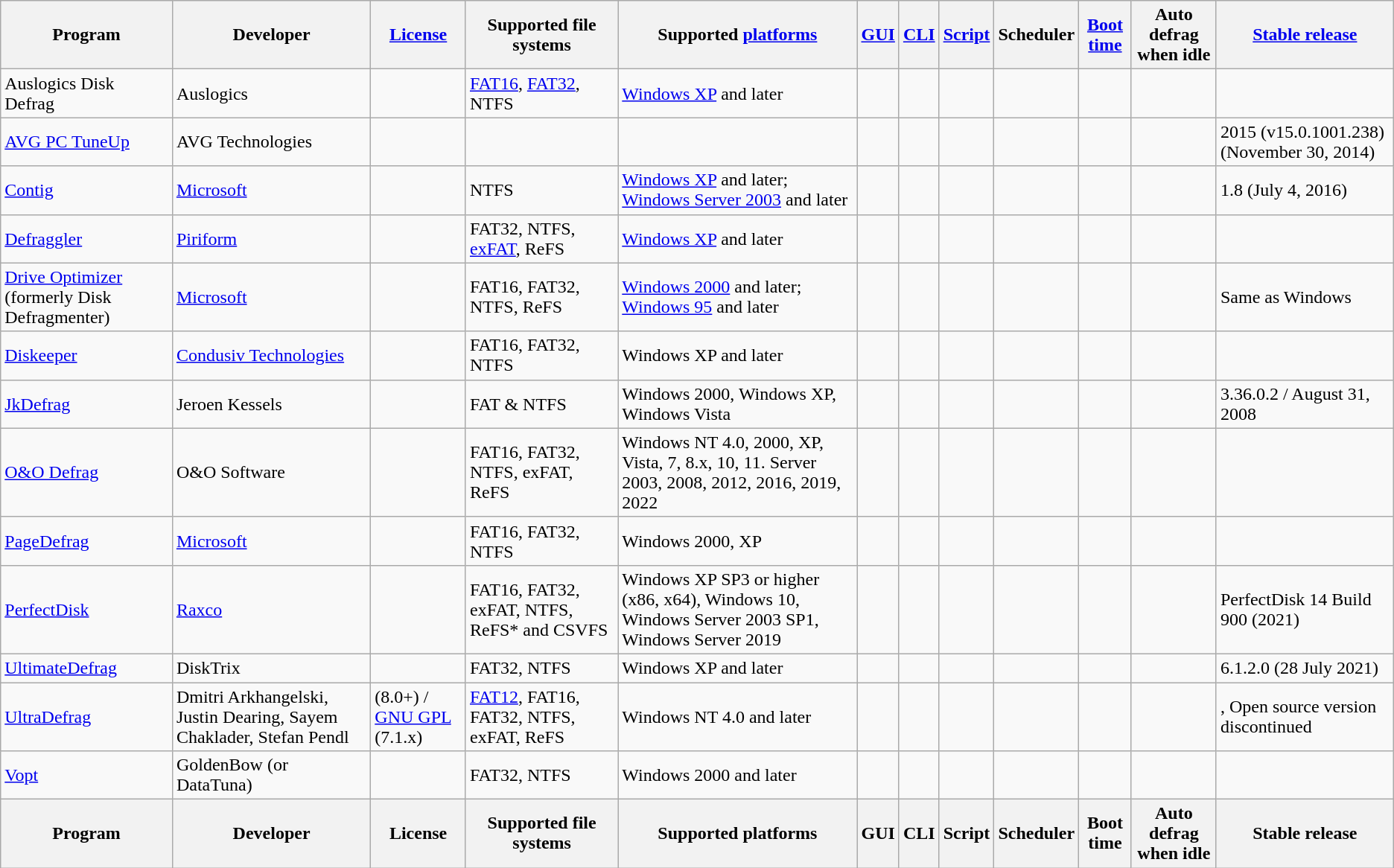<table class="wikitable sortable">
<tr>
<th>Program</th>
<th>Developer</th>
<th><a href='#'>License</a></th>
<th>Supported file systems</th>
<th>Supported <a href='#'>platforms</a></th>
<th><a href='#'>GUI</a></th>
<th><a href='#'>CLI</a></th>
<th><a href='#'>Script</a></th>
<th>Scheduler</th>
<th><a href='#'>Boot time</a></th>
<th>Auto defrag when idle</th>
<th><a href='#'>Stable release</a></th>
</tr>
<tr>
<td>Auslogics Disk Defrag</td>
<td>Auslogics</td>
<td></td>
<td><a href='#'>FAT16</a>, <a href='#'>FAT32</a>, NTFS</td>
<td><a href='#'>Windows XP</a> and later</td>
<td></td>
<td></td>
<td></td>
<td></td>
<td></td>
<td></td>
<td></td>
</tr>
<tr>
<td><a href='#'>AVG PC TuneUp</a></td>
<td>AVG Technologies</td>
<td></td>
<td></td>
<td></td>
<td></td>
<td></td>
<td></td>
<td></td>
<td></td>
<td></td>
<td>2015 (v15.0.1001.238) (November 30, 2014)</td>
</tr>
<tr>
<td><a href='#'>Contig</a></td>
<td><a href='#'>Microsoft</a></td>
<td></td>
<td>NTFS</td>
<td><a href='#'>Windows XP</a> and later;<br><a href='#'>Windows Server 2003</a> and later</td>
<td></td>
<td></td>
<td></td>
<td></td>
<td></td>
<td></td>
<td>1.8 (July 4, 2016)</td>
</tr>
<tr>
<td><a href='#'>Defraggler</a></td>
<td><a href='#'>Piriform</a></td>
<td></td>
<td>FAT32, NTFS, <a href='#'>exFAT</a>, ReFS</td>
<td><a href='#'>Windows XP</a> and later</td>
<td></td>
<td></td>
<td></td>
<td></td>
<td></td>
<td></td>
<td></td>
</tr>
<tr>
<td><a href='#'>Drive Optimizer</a> (formerly Disk Defragmenter)</td>
<td><a href='#'>Microsoft</a></td>
<td></td>
<td>FAT16, FAT32, NTFS, ReFS</td>
<td><a href='#'>Windows 2000</a> and later;<br><a href='#'>Windows 95</a> and later</td>
<td></td>
<td></td>
<td></td>
<td></td>
<td></td>
<td></td>
<td>Same as Windows</td>
</tr>
<tr>
<td><a href='#'>Diskeeper</a></td>
<td><a href='#'>Condusiv Technologies</a></td>
<td></td>
<td>FAT16, FAT32, NTFS</td>
<td>Windows XP and later</td>
<td></td>
<td></td>
<td></td>
<td></td>
<td></td>
<td></td>
<td></td>
</tr>
<tr>
<td><a href='#'>JkDefrag</a></td>
<td>Jeroen Kessels</td>
<td></td>
<td>FAT & NTFS</td>
<td>Windows 2000, Windows XP, Windows Vista</td>
<td></td>
<td></td>
<td></td>
<td></td>
<td></td>
<td></td>
<td>3.36.0.2 / August 31, 2008</td>
</tr>
<tr>
<td><a href='#'>O&O Defrag</a></td>
<td>O&O Software</td>
<td></td>
<td>FAT16, FAT32, NTFS, exFAT, ReFS</td>
<td>Windows NT 4.0, 2000, XP, Vista, 7, 8.x, 10, 11. Server 2003, 2008, 2012, 2016, 2019, 2022</td>
<td></td>
<td></td>
<td></td>
<td></td>
<td></td>
<td> </td>
<td></td>
</tr>
<tr>
<td><a href='#'>PageDefrag</a></td>
<td><a href='#'>Microsoft</a></td>
<td></td>
<td>FAT16, FAT32, NTFS</td>
<td>Windows 2000, XP</td>
<td></td>
<td></td>
<td></td>
<td></td>
<td></td>
<td></td>
<td></td>
</tr>
<tr>
<td><a href='#'>PerfectDisk</a></td>
<td><a href='#'>Raxco</a></td>
<td></td>
<td>FAT16, FAT32, exFAT, NTFS, ReFS* and CSVFS</td>
<td>Windows XP SP3 or higher (x86, x64), Windows 10, Windows Server 2003 SP1, Windows Server 2019</td>
<td></td>
<td></td>
<td></td>
<td></td>
<td></td>
<td></td>
<td>PerfectDisk 14 Build 900 (2021)</td>
</tr>
<tr>
<td><a href='#'>UltimateDefrag</a></td>
<td>DiskTrix</td>
<td></td>
<td>FAT32, NTFS</td>
<td>Windows XP and later</td>
<td></td>
<td></td>
<td></td>
<td></td>
<td></td>
<td></td>
<td>6.1.2.0 (28 July 2021)</td>
</tr>
<tr>
<td><a href='#'>UltraDefrag</a></td>
<td>Dmitri Arkhangelski, Justin Dearing, Sayem Chaklader, Stefan Pendl</td>
<td> (8.0+) / <a href='#'>GNU GPL</a> (7.1.x)</td>
<td><a href='#'>FAT12</a>, FAT16, FAT32, NTFS, exFAT, ReFS</td>
<td>Windows NT 4.0 and later</td>
<td></td>
<td></td>
<td></td>
<td></td>
<td></td>
<td></td>
<td>, Open source version discontinued</td>
</tr>
<tr>
<td><a href='#'>Vopt</a></td>
<td>GoldenBow (or DataTuna)</td>
<td></td>
<td>FAT32, NTFS</td>
<td>Windows 2000 and later</td>
<td></td>
<td></td>
<td></td>
<td></td>
<td></td>
<td></td>
<td></td>
</tr>
<tr class="sortbottom">
<th>Program</th>
<th>Developer</th>
<th>License</th>
<th>Supported file systems</th>
<th>Supported platforms</th>
<th>GUI</th>
<th>CLI</th>
<th>Script</th>
<th>Scheduler</th>
<th>Boot time</th>
<th>Auto defrag when idle</th>
<th>Stable release</th>
</tr>
</table>
